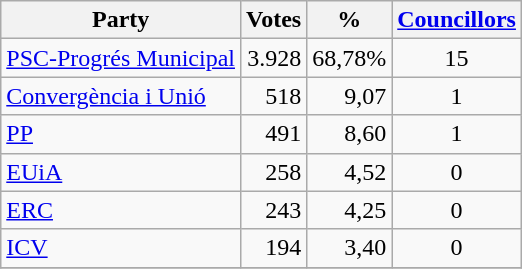<table class="wikitable" align="center">
<tr>
<th>Party</th>
<th>Votes</th>
<th>%</th>
<th><a href='#'>Councillors</a></th>
</tr>
<tr>
<td align="left"><a href='#'>PSC-Progrés Municipal</a></td>
<td align="right">3.928</td>
<td align="right">68,78%</td>
<td align="center">15</td>
</tr>
<tr>
<td align="left"><a href='#'>Convergència i Unió</a></td>
<td align="right">518</td>
<td align="right">9,07</td>
<td align="center">1</td>
</tr>
<tr>
<td align="left"><a href='#'>PP</a></td>
<td align="right">491</td>
<td align="right">8,60</td>
<td align="center">1</td>
</tr>
<tr>
<td align="left"><a href='#'>EUiA</a></td>
<td align="right">258</td>
<td align="right">4,52</td>
<td align="center">0</td>
</tr>
<tr>
<td align="left"><a href='#'>ERC</a></td>
<td align="right">243</td>
<td align="right">4,25</td>
<td align="center">0</td>
</tr>
<tr>
<td align="left"><a href='#'>ICV</a></td>
<td align="right">194</td>
<td align="right">3,40</td>
<td align="center">0</td>
</tr>
<tr>
</tr>
</table>
